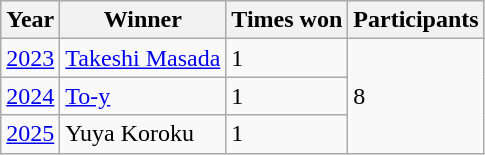<table class="wikitable sortable">
<tr>
<th>Year</th>
<th>Winner</th>
<th>Times won</th>
<th>Participants</th>
</tr>
<tr>
<td><a href='#'>2023</a></td>
<td><a href='#'>Takeshi Masada</a></td>
<td>1</td>
<td rowspan=3>8</td>
</tr>
<tr>
<td><a href='#'>2024</a></td>
<td><a href='#'>To-y</a></td>
<td>1</td>
</tr>
<tr>
<td><a href='#'>2025</a></td>
<td>Yuya Koroku</td>
<td>1</td>
</tr>
</table>
